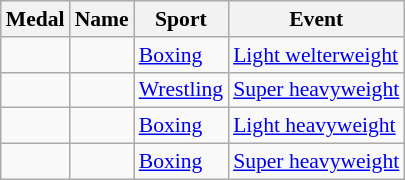<table class="wikitable sortable" style="font-size:90%">
<tr>
<th>Medal</th>
<th>Name</th>
<th>Sport</th>
<th>Event</th>
</tr>
<tr>
<td></td>
<td></td>
<td><a href='#'>Boxing</a></td>
<td><a href='#'>Light welterweight</a></td>
</tr>
<tr>
<td></td>
<td></td>
<td><a href='#'>Wrestling</a></td>
<td><a href='#'>Super heavyweight</a></td>
</tr>
<tr>
<td></td>
<td></td>
<td><a href='#'>Boxing</a></td>
<td><a href='#'>Light heavyweight</a></td>
</tr>
<tr>
<td></td>
<td></td>
<td><a href='#'>Boxing</a></td>
<td><a href='#'>Super heavyweight</a></td>
</tr>
</table>
